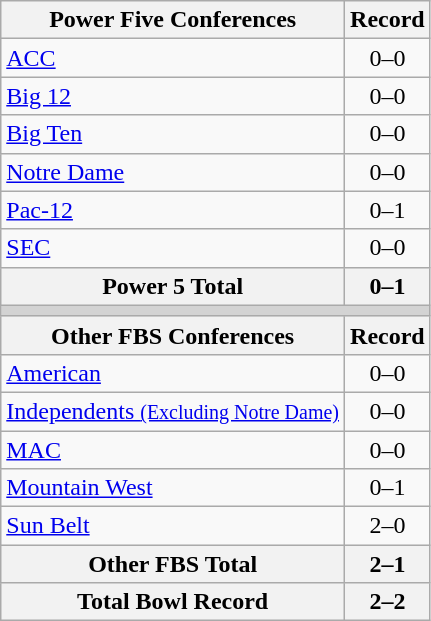<table class="wikitable">
<tr>
<th>Power Five Conferences</th>
<th>Record</th>
</tr>
<tr>
<td><a href='#'>ACC</a></td>
<td align=center>0–0</td>
</tr>
<tr>
<td><a href='#'>Big 12</a></td>
<td align=center>0–0</td>
</tr>
<tr>
<td><a href='#'>Big Ten</a></td>
<td align=center>0–0</td>
</tr>
<tr>
<td><a href='#'>Notre Dame</a></td>
<td align=center>0–0</td>
</tr>
<tr>
<td><a href='#'>Pac-12</a></td>
<td align=center>0–1</td>
</tr>
<tr>
<td><a href='#'>SEC</a></td>
<td align=center>0–0</td>
</tr>
<tr>
<th>Power 5 Total</th>
<th>0–1</th>
</tr>
<tr>
<th colspan="2" style="background:lightgrey;"></th>
</tr>
<tr>
<th>Other FBS Conferences</th>
<th>Record</th>
</tr>
<tr>
<td><a href='#'>American</a></td>
<td align=center>0–0</td>
</tr>
<tr>
<td><a href='#'>Independents <small>(Excluding Notre Dame)</small></a></td>
<td align=center>0–0</td>
</tr>
<tr>
<td><a href='#'>MAC</a></td>
<td align=center>0–0</td>
</tr>
<tr>
<td><a href='#'>Mountain West</a></td>
<td align=center>0–1</td>
</tr>
<tr>
<td><a href='#'>Sun Belt</a></td>
<td align=center>2–0</td>
</tr>
<tr>
<th>Other FBS Total</th>
<th>2–1</th>
</tr>
<tr>
<th>Total Bowl Record</th>
<th>2–2</th>
</tr>
</table>
